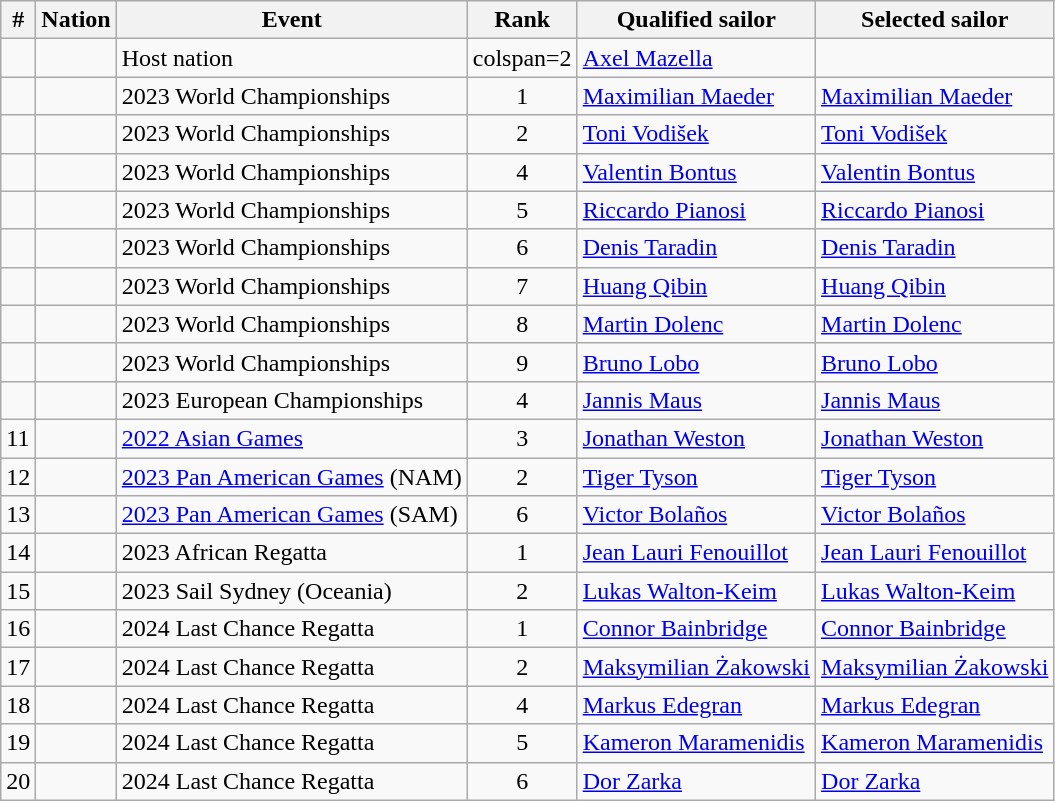<table class="sortable wikitable">
<tr>
<th>#</th>
<th>Nation</th>
<th>Event</th>
<th>Rank</th>
<th>Qualified sailor</th>
<th>Selected sailor</th>
</tr>
<tr>
<td></td>
<td></td>
<td>Host nation</td>
<td>colspan=2 </td>
<td><a href='#'>Axel Mazella</a></td>
</tr>
<tr>
<td></td>
<td></td>
<td>2023 World Championships</td>
<td align=center>1</td>
<td><a href='#'>Maximilian Maeder</a></td>
<td><a href='#'>Maximilian Maeder</a></td>
</tr>
<tr>
<td></td>
<td></td>
<td>2023 World Championships</td>
<td align=center>2</td>
<td><a href='#'>Toni Vodišek</a></td>
<td><a href='#'>Toni Vodišek</a></td>
</tr>
<tr>
<td></td>
<td></td>
<td>2023 World Championships</td>
<td align=center>4</td>
<td><a href='#'>Valentin Bontus</a></td>
<td><a href='#'>Valentin Bontus</a></td>
</tr>
<tr>
<td></td>
<td></td>
<td>2023 World Championships</td>
<td align=center>5</td>
<td><a href='#'>Riccardo Pianosi</a></td>
<td><a href='#'>Riccardo Pianosi</a></td>
</tr>
<tr>
<td></td>
<td></td>
<td>2023 World Championships</td>
<td align=center>6</td>
<td><a href='#'>Denis Taradin</a></td>
<td><a href='#'>Denis Taradin</a></td>
</tr>
<tr>
<td></td>
<td></td>
<td>2023 World Championships</td>
<td align=center>7</td>
<td><a href='#'>Huang Qibin</a></td>
<td><a href='#'>Huang Qibin</a></td>
</tr>
<tr>
<td></td>
<td></td>
<td>2023 World Championships</td>
<td align=center>8</td>
<td><a href='#'>Martin Dolenc</a></td>
<td><a href='#'>Martin Dolenc</a></td>
</tr>
<tr>
<td></td>
<td></td>
<td>2023 World Championships</td>
<td align=center>9</td>
<td><a href='#'>Bruno Lobo</a></td>
<td><a href='#'>Bruno Lobo</a></td>
</tr>
<tr>
<td></td>
<td></td>
<td>2023 European Championships</td>
<td align=center>4</td>
<td><a href='#'>Jannis Maus</a></td>
<td><a href='#'>Jannis Maus</a></td>
</tr>
<tr>
<td>11</td>
<td></td>
<td><a href='#'>2022 Asian Games</a></td>
<td align=center>3</td>
<td><a href='#'>Jonathan Weston</a></td>
<td><a href='#'>Jonathan Weston</a></td>
</tr>
<tr>
<td>12</td>
<td></td>
<td><a href='#'>2023 Pan American Games</a> (NAM)</td>
<td align=center>2</td>
<td><a href='#'>Tiger Tyson</a></td>
<td><a href='#'>Tiger Tyson</a></td>
</tr>
<tr>
<td>13</td>
<td></td>
<td><a href='#'>2023 Pan American Games</a> (SAM)</td>
<td align=center>6</td>
<td><a href='#'>Victor Bolaños</a></td>
<td><a href='#'>Victor Bolaños</a></td>
</tr>
<tr>
<td>14</td>
<td></td>
<td>2023 African Regatta</td>
<td align=center>1</td>
<td><a href='#'>Jean Lauri Fenouillot</a></td>
<td><a href='#'>Jean Lauri Fenouillot</a></td>
</tr>
<tr>
<td>15</td>
<td></td>
<td>2023 Sail Sydney (Oceania)</td>
<td align=center>2</td>
<td><a href='#'>Lukas Walton-Keim</a></td>
<td><a href='#'>Lukas Walton-Keim</a></td>
</tr>
<tr>
<td>16</td>
<td></td>
<td>2024 Last Chance Regatta</td>
<td align=center>1</td>
<td><a href='#'>Connor Bainbridge</a></td>
<td><a href='#'>Connor Bainbridge</a></td>
</tr>
<tr>
<td>17</td>
<td></td>
<td>2024 Last Chance Regatta</td>
<td align=center>2</td>
<td><a href='#'>Maksymilian Żakowski</a></td>
<td><a href='#'>Maksymilian Żakowski</a></td>
</tr>
<tr>
<td>18</td>
<td></td>
<td>2024 Last Chance Regatta</td>
<td align=center>4</td>
<td><a href='#'>Markus Edegran</a></td>
<td><a href='#'>Markus Edegran</a></td>
</tr>
<tr>
<td>19</td>
<td></td>
<td>2024 Last Chance Regatta</td>
<td align=center>5</td>
<td><a href='#'>Kameron Maramenidis</a></td>
<td><a href='#'>Kameron Maramenidis</a></td>
</tr>
<tr>
<td>20</td>
<td></td>
<td>2024 Last Chance Regatta</td>
<td align=center>6</td>
<td><a href='#'>Dor Zarka</a></td>
<td><a href='#'>Dor Zarka</a></td>
</tr>
</table>
